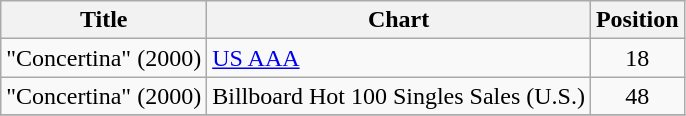<table class="wikitable">
<tr>
<th>Title</th>
<th>Chart</th>
<th>Position</th>
</tr>
<tr>
<td>"Concertina" (2000)</td>
<td><a href='#'>US AAA</a></td>
<td align="center">18</td>
</tr>
<tr>
<td>"Concertina" (2000)</td>
<td>Billboard Hot 100 Singles Sales (U.S.)</td>
<td align="center">48</td>
</tr>
<tr>
</tr>
</table>
